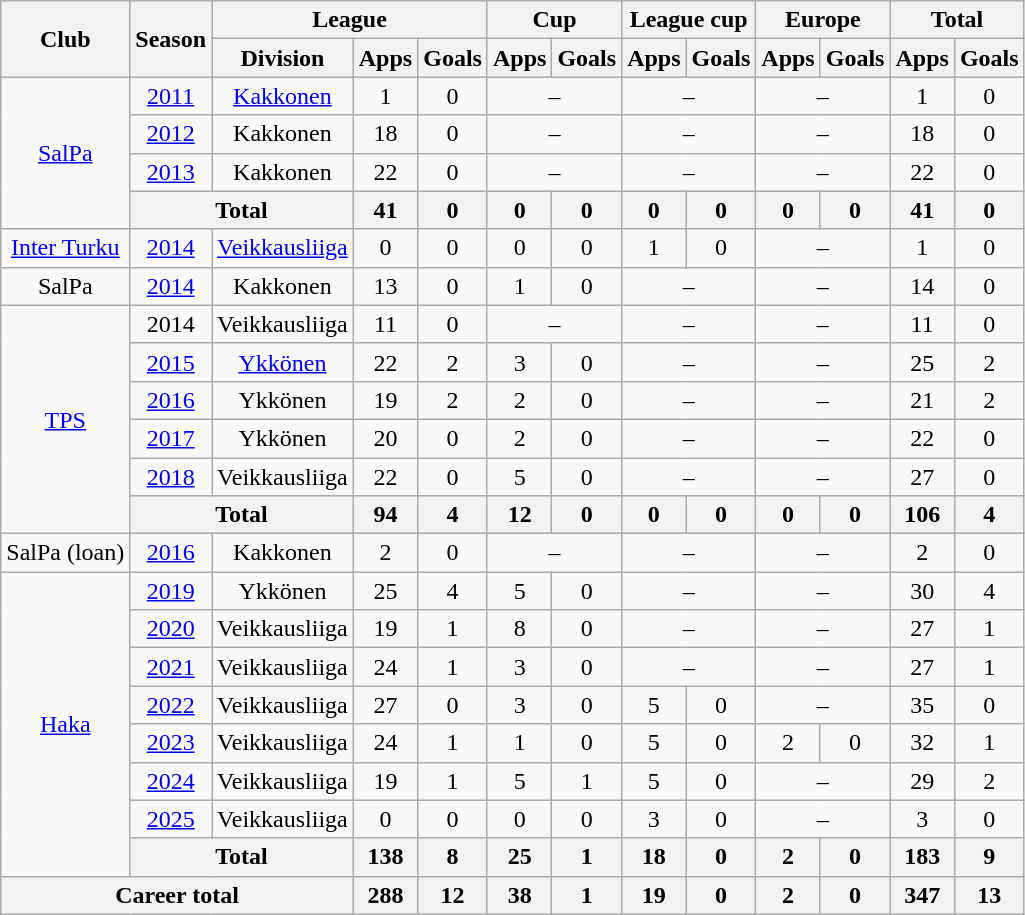<table class="wikitable" style="text-align:center">
<tr>
<th rowspan="2">Club</th>
<th rowspan="2">Season</th>
<th colspan="3">League</th>
<th colspan="2">Cup</th>
<th colspan="2">League cup</th>
<th colspan="2">Europe</th>
<th colspan="2">Total</th>
</tr>
<tr>
<th>Division</th>
<th>Apps</th>
<th>Goals</th>
<th>Apps</th>
<th>Goals</th>
<th>Apps</th>
<th>Goals</th>
<th>Apps</th>
<th>Goals</th>
<th>Apps</th>
<th>Goals</th>
</tr>
<tr>
<td rowspan=4><a href='#'>SalPa</a></td>
<td><a href='#'>2011</a></td>
<td><a href='#'>Kakkonen</a></td>
<td>1</td>
<td>0</td>
<td colspan=2>–</td>
<td colspan=2>–</td>
<td colspan=2>–</td>
<td>1</td>
<td>0</td>
</tr>
<tr>
<td><a href='#'>2012</a></td>
<td>Kakkonen</td>
<td>18</td>
<td>0</td>
<td colspan=2>–</td>
<td colspan=2>–</td>
<td colspan=2>–</td>
<td>18</td>
<td>0</td>
</tr>
<tr>
<td><a href='#'>2013</a></td>
<td>Kakkonen</td>
<td>22</td>
<td>0</td>
<td colspan=2>–</td>
<td colspan=2>–</td>
<td colspan=2>–</td>
<td>22</td>
<td>0</td>
</tr>
<tr>
<th colspan="2">Total</th>
<th>41</th>
<th>0</th>
<th>0</th>
<th>0</th>
<th>0</th>
<th>0</th>
<th>0</th>
<th>0</th>
<th>41</th>
<th>0</th>
</tr>
<tr>
<td><a href='#'>Inter Turku</a></td>
<td><a href='#'>2014</a></td>
<td><a href='#'>Veikkausliiga</a></td>
<td>0</td>
<td>0</td>
<td>0</td>
<td>0</td>
<td>1</td>
<td>0</td>
<td colspan=2>–</td>
<td>1</td>
<td>0</td>
</tr>
<tr>
<td>SalPa</td>
<td><a href='#'>2014</a></td>
<td>Kakkonen</td>
<td>13</td>
<td>0</td>
<td>1</td>
<td>0</td>
<td colspan=2>–</td>
<td colspan=2>–</td>
<td>14</td>
<td>0</td>
</tr>
<tr>
<td rowspan=6><a href='#'>TPS</a></td>
<td>2014</td>
<td>Veikkausliiga</td>
<td>11</td>
<td>0</td>
<td colspan=2>–</td>
<td colspan=2>–</td>
<td colspan=2>–</td>
<td>11</td>
<td>0</td>
</tr>
<tr>
<td><a href='#'>2015</a></td>
<td><a href='#'>Ykkönen</a></td>
<td>22</td>
<td>2</td>
<td>3</td>
<td>0</td>
<td colspan=2>–</td>
<td colspan=2>–</td>
<td>25</td>
<td>2</td>
</tr>
<tr>
<td><a href='#'>2016</a></td>
<td>Ykkönen</td>
<td>19</td>
<td>2</td>
<td>2</td>
<td>0</td>
<td colspan=2>–</td>
<td colspan=2>–</td>
<td>21</td>
<td>2</td>
</tr>
<tr>
<td><a href='#'>2017</a></td>
<td>Ykkönen</td>
<td>20</td>
<td>0</td>
<td>2</td>
<td>0</td>
<td colspan=2>–</td>
<td colspan=2>–</td>
<td>22</td>
<td>0</td>
</tr>
<tr>
<td><a href='#'>2018</a></td>
<td>Veikkausliiga</td>
<td>22</td>
<td>0</td>
<td>5</td>
<td>0</td>
<td colspan=2>–</td>
<td colspan=2>–</td>
<td>27</td>
<td>0</td>
</tr>
<tr>
<th colspan="2">Total</th>
<th>94</th>
<th>4</th>
<th>12</th>
<th>0</th>
<th>0</th>
<th>0</th>
<th>0</th>
<th>0</th>
<th>106</th>
<th>4</th>
</tr>
<tr>
<td>SalPa (loan)</td>
<td><a href='#'>2016</a></td>
<td>Kakkonen</td>
<td>2</td>
<td>0</td>
<td colspan=2>–</td>
<td colspan=2>–</td>
<td colspan=2>–</td>
<td>2</td>
<td>0</td>
</tr>
<tr>
<td rowspan=8><a href='#'>Haka</a></td>
<td><a href='#'>2019</a></td>
<td>Ykkönen</td>
<td>25</td>
<td>4</td>
<td>5</td>
<td>0</td>
<td colspan=2>–</td>
<td colspan=2>–</td>
<td>30</td>
<td>4</td>
</tr>
<tr>
<td><a href='#'>2020</a></td>
<td>Veikkausliiga</td>
<td>19</td>
<td>1</td>
<td>8</td>
<td>0</td>
<td colspan=2>–</td>
<td colspan=2>–</td>
<td>27</td>
<td>1</td>
</tr>
<tr>
<td><a href='#'>2021</a></td>
<td>Veikkausliiga</td>
<td>24</td>
<td>1</td>
<td>3</td>
<td>0</td>
<td colspan=2>–</td>
<td colspan=2>–</td>
<td>27</td>
<td>1</td>
</tr>
<tr>
<td><a href='#'>2022</a></td>
<td>Veikkausliiga</td>
<td>27</td>
<td>0</td>
<td>3</td>
<td>0</td>
<td>5</td>
<td>0</td>
<td colspan=2>–</td>
<td>35</td>
<td>0</td>
</tr>
<tr>
<td><a href='#'>2023</a></td>
<td>Veikkausliiga</td>
<td>24</td>
<td>1</td>
<td>1</td>
<td>0</td>
<td>5</td>
<td>0</td>
<td>2</td>
<td>0</td>
<td>32</td>
<td>1</td>
</tr>
<tr>
<td><a href='#'>2024</a></td>
<td>Veikkausliiga</td>
<td>19</td>
<td>1</td>
<td>5</td>
<td>1</td>
<td>5</td>
<td>0</td>
<td colspan=2>–</td>
<td>29</td>
<td>2</td>
</tr>
<tr>
<td><a href='#'>2025</a></td>
<td>Veikkausliiga</td>
<td>0</td>
<td>0</td>
<td>0</td>
<td>0</td>
<td>3</td>
<td>0</td>
<td colspan=2>–</td>
<td>3</td>
<td>0</td>
</tr>
<tr>
<th colspan="2">Total</th>
<th>138</th>
<th>8</th>
<th>25</th>
<th>1</th>
<th>18</th>
<th>0</th>
<th>2</th>
<th>0</th>
<th>183</th>
<th>9</th>
</tr>
<tr>
<th colspan="3">Career total</th>
<th>288</th>
<th>12</th>
<th>38</th>
<th>1</th>
<th>19</th>
<th>0</th>
<th>2</th>
<th>0</th>
<th>347</th>
<th>13</th>
</tr>
</table>
